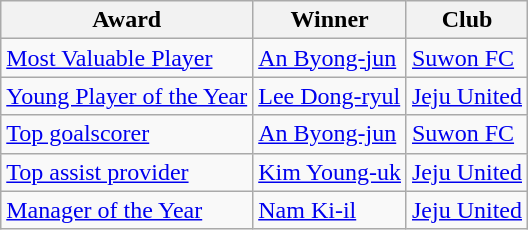<table class="wikitable">
<tr>
<th>Award</th>
<th>Winner</th>
<th>Club</th>
</tr>
<tr>
<td><a href='#'>Most Valuable Player</a></td>
<td> <a href='#'>An Byong-jun</a></td>
<td><a href='#'>Suwon FC</a></td>
</tr>
<tr>
<td><a href='#'>Young Player of the Year</a></td>
<td> <a href='#'>Lee Dong-ryul</a></td>
<td><a href='#'>Jeju United</a></td>
</tr>
<tr>
<td><a href='#'>Top goalscorer</a></td>
<td> <a href='#'>An Byong-jun</a></td>
<td><a href='#'>Suwon FC</a></td>
</tr>
<tr>
<td><a href='#'>Top assist provider</a></td>
<td> <a href='#'>Kim Young-uk</a></td>
<td><a href='#'>Jeju United</a></td>
</tr>
<tr>
<td><a href='#'>Manager of the Year</a></td>
<td> <a href='#'>Nam Ki-il</a></td>
<td><a href='#'>Jeju United</a></td>
</tr>
</table>
